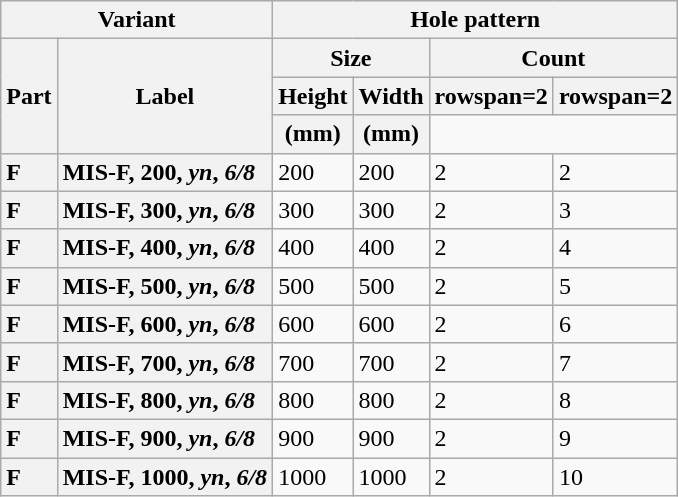<table class="wikitable">
<tr>
<th colspan="2">Variant</th>
<th colspan="4">Hole pattern</th>
</tr>
<tr>
<th rowspan=3>Part</th>
<th rowspan=3>Label</th>
<th colspan="2">Size</th>
<th colspan="2">Count</th>
</tr>
<tr>
<th>Height</th>
<th>Width</th>
<th>rowspan=2 </th>
<th>rowspan=2 </th>
</tr>
<tr>
<th>(mm)</th>
<th>(mm)</th>
</tr>
<tr>
<th style="text-align:left" scope="row">F</th>
<th style="text-align:left" scope="row">MIS-F, 200, <em>yn</em>, <em>6/8</em></th>
<td>200</td>
<td>200</td>
<td>2</td>
<td>2</td>
</tr>
<tr>
<th style="text-align:left" scope="row">F</th>
<th style="text-align:left" scope="row">MIS-F, 300, <em>yn</em>, <em>6/8</em></th>
<td>300</td>
<td>300</td>
<td>2</td>
<td>3</td>
</tr>
<tr>
<th style="text-align:left" scope="row">F</th>
<th style="text-align:left" scope="row">MIS-F, 400, <em>yn</em>, <em>6/8</em></th>
<td>400</td>
<td>400</td>
<td>2</td>
<td>4</td>
</tr>
<tr>
<th style="text-align:left" scope="row">F</th>
<th style="text-align:left" scope="row">MIS-F, 500, <em>yn</em>, <em>6/8</em></th>
<td>500</td>
<td>500</td>
<td>2</td>
<td>5</td>
</tr>
<tr>
<th style="text-align:left" scope="row">F</th>
<th style="text-align:left" scope="row">MIS-F, 600, <em>yn</em>, <em>6/8</em></th>
<td>600</td>
<td>600</td>
<td>2</td>
<td>6</td>
</tr>
<tr>
<th style="text-align:left" scope="row">F</th>
<th style="text-align:left" scope="row">MIS-F, 700, <em>yn</em>, <em>6/8</em></th>
<td>700</td>
<td>700</td>
<td>2</td>
<td>7</td>
</tr>
<tr>
<th style="text-align:left" scope="row">F</th>
<th style="text-align:left" scope="row">MIS-F, 800, <em>yn</em>, <em>6/8</em></th>
<td>800</td>
<td>800</td>
<td>2</td>
<td>8</td>
</tr>
<tr>
<th style="text-align:left" scope="row">F</th>
<th style="text-align:left" scope="row">MIS-F, 900, <em>yn</em>, <em>6/8</em></th>
<td>900</td>
<td>900</td>
<td>2</td>
<td>9</td>
</tr>
<tr>
<th style="text-align:left" scope="row">F</th>
<th style="text-align:left" scope="row">MIS-F, 1000, <em>yn</em>, <em>6/8</em></th>
<td>1000</td>
<td>1000</td>
<td>2</td>
<td>10</td>
</tr>
</table>
